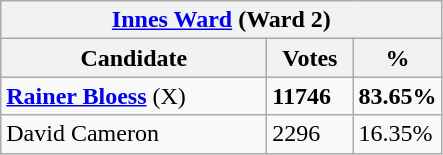<table class="wikitable">
<tr>
<th colspan="3"><a href='#'>Innes Ward</a> (Ward 2)</th>
</tr>
<tr>
<th style="width: 170px">Candidate</th>
<th style="width: 50px">Votes</th>
<th style="width: 40px">%</th>
</tr>
<tr>
<td><strong><a href='#'>Rainer Bloess</a></strong> (X)</td>
<td><strong>11746</strong></td>
<td><strong>83.65%</strong></td>
</tr>
<tr>
<td>David Cameron</td>
<td>2296</td>
<td>16.35%</td>
</tr>
</table>
